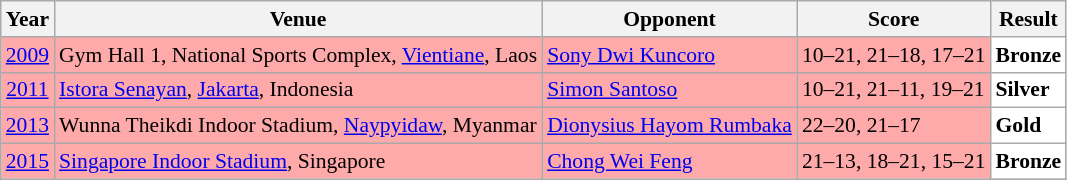<table class="sortable wikitable" style="font-size: 90%;">
<tr>
<th>Year</th>
<th>Venue</th>
<th>Opponent</th>
<th>Score</th>
<th>Result</th>
</tr>
<tr style="background:#FFAAAA">
<td align="center"><a href='#'>2009</a></td>
<td align="left">Gym Hall 1, National Sports Complex, <a href='#'>Vientiane</a>, Laos</td>
<td align="left"> <a href='#'>Sony Dwi Kuncoro</a></td>
<td align="left">10–21, 21–18, 17–21</td>
<td style="text-align:left; background:white"> <strong>Bronze</strong></td>
</tr>
<tr style="background:#FFAAAA">
<td align="center"><a href='#'>2011</a></td>
<td align="left"><a href='#'>Istora Senayan</a>, <a href='#'>Jakarta</a>, Indonesia</td>
<td align="left"> <a href='#'>Simon Santoso</a></td>
<td align="left">10–21, 21–11, 19–21</td>
<td style="text-align:left; background:white"> <strong>Silver</strong></td>
</tr>
<tr style="background:#FFAAAA">
<td align="center"><a href='#'>2013</a></td>
<td align="left">Wunna Theikdi Indoor Stadium, <a href='#'>Naypyidaw</a>, Myanmar</td>
<td align="left"> <a href='#'>Dionysius Hayom Rumbaka</a></td>
<td align="left">22–20, 21–17</td>
<td style="text-align:left; background:white"> <strong>Gold</strong></td>
</tr>
<tr style="background:#FFAAAA">
<td align="center"><a href='#'>2015</a></td>
<td align="left"><a href='#'>Singapore Indoor Stadium</a>, Singapore</td>
<td align="left"> <a href='#'>Chong Wei Feng</a></td>
<td align="left">21–13, 18–21, 15–21</td>
<td style="text-align:left; background:white"> <strong>Bronze</strong></td>
</tr>
</table>
